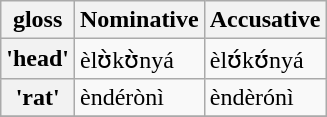<table class="wikitable">
<tr>
<th scope="col">gloss</th>
<th scope="col">Nominative</th>
<th scope="col">Accusative</th>
</tr>
<tr>
<th scope="row">'head'</th>
<td>èlʊ̀kʊ̀nyá</td>
<td>èlʊ́kʊ́nyá</td>
</tr>
<tr>
<th scope="row">'rat'</th>
<td>èndérònì</td>
<td>èndèrónì</td>
</tr>
<tr>
</tr>
</table>
